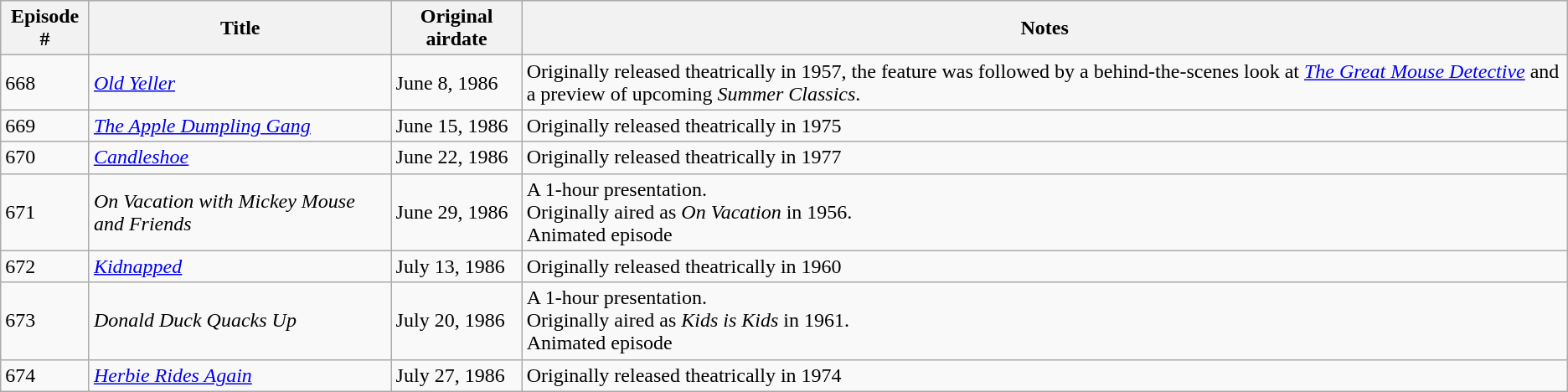<table class="wikitable sortable">
<tr>
<th>Episode #</th>
<th>Title</th>
<th>Original airdate</th>
<th>Notes</th>
</tr>
<tr>
<td>668</td>
<td><em><a href='#'>Old Yeller</a></em></td>
<td>June 8, 1986</td>
<td>Originally released theatrically in 1957, the feature was followed by a behind-the-scenes look at <em><a href='#'>The Great Mouse Detective</a></em> and a preview of upcoming <em>Summer Classics</em>.</td>
</tr>
<tr>
<td>669</td>
<td><em><a href='#'>The Apple Dumpling Gang</a></em></td>
<td>June 15, 1986</td>
<td>Originally released theatrically in 1975</td>
</tr>
<tr>
<td>670</td>
<td><em><a href='#'>Candleshoe</a></em></td>
<td>June 22, 1986</td>
<td>Originally released theatrically in 1977</td>
</tr>
<tr>
<td>671</td>
<td><em>On Vacation with Mickey Mouse and Friends</em></td>
<td>June 29, 1986</td>
<td>A 1-hour presentation.<br>Originally aired as <em>On Vacation</em> in 1956.<br>Animated episode</td>
</tr>
<tr>
<td>672</td>
<td><em><a href='#'>Kidnapped</a></em></td>
<td>July 13, 1986</td>
<td>Originally released theatrically in 1960</td>
</tr>
<tr>
<td>673</td>
<td><em>Donald Duck Quacks Up</em></td>
<td>July 20, 1986</td>
<td>A 1-hour presentation.<br>Originally aired as <em>Kids is Kids</em> in 1961.<br>Animated episode</td>
</tr>
<tr>
<td>674</td>
<td><em><a href='#'>Herbie Rides Again</a></em></td>
<td>July 27, 1986</td>
<td>Originally released theatrically in 1974</td>
</tr>
</table>
